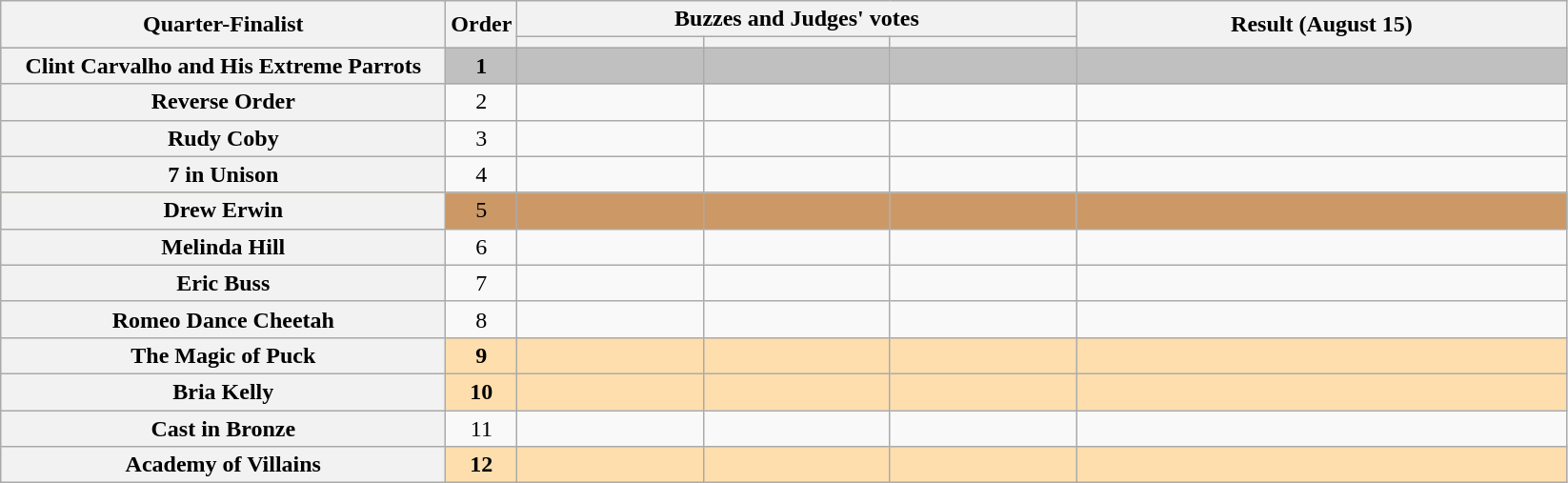<table class="wikitable plainrowheaders sortable" style="text-align:center;">
<tr>
<th scope="col" rowspan="2" class="unsortable" style="width:19em;">Quarter-Finalist</th>
<th scope="col" rowspan="2" style="width:1em;">Order</th>
<th scope="col" colspan="3" class="unsortable" style="width:24em;">Buzzes and Judges' votes</th>
<th scope="col" rowspan="2" style="width:21em;">Result (August 15)</th>
</tr>
<tr>
<th scope="col" class="unsortable" style="width:6em;"></th>
<th scope="col" class="unsortable" style="width:6em;"></th>
<th scope="col" class="unsortable" style="width:6em;"></th>
</tr>
<tr style="background:silver;">
<th scope="row"><strong>Clint Carvalho and His Extreme Parrots</strong></th>
<td><strong>1</strong></td>
<td style="text-align:center;"></td>
<td style="text-align:center;"></td>
<td style="text-align:center;"></td>
<td><strong></strong></td>
</tr>
<tr>
<th scope="row">Reverse Order</th>
<td>2</td>
<td style="text-align:center;"></td>
<td style="text-align:center;"></td>
<td style="text-align:center;"></td>
<td></td>
</tr>
<tr>
<th scope="row">Rudy Coby</th>
<td>3</td>
<td style="text-align:center;"></td>
<td style="text-align:center;"></td>
<td style="text-align:center;"></td>
<td></td>
</tr>
<tr>
<th scope="row">7 in Unison</th>
<td>4</td>
<td style="text-align:center;"></td>
<td style="text-align:center;"></td>
<td style="text-align:center;"></td>
<td></td>
</tr>
<tr style="background:#c96;">
<th scope="row">Drew Erwin</th>
<td>5</td>
<td style="text-align:center;"></td>
<td style="text-align:center;"></td>
<td style="text-align:center;"></td>
<td></td>
</tr>
<tr>
<th scope="row">Melinda Hill</th>
<td>6</td>
<td style="text-align:center;"></td>
<td style="text-align:center;"></td>
<td style="text-align:center;"></td>
<td></td>
</tr>
<tr>
<th scope="row">Eric Buss</th>
<td>7</td>
<td style="text-align:center;"></td>
<td style="text-align:center;"></td>
<td style="text-align:center;"></td>
<td></td>
</tr>
<tr>
<th scope="row">Romeo Dance Cheetah</th>
<td>8</td>
<td style="text-align:center;"></td>
<td style="text-align:center;"></td>
<td style="text-align:center;"></td>
<td></td>
</tr>
<tr style="background:NavajoWhite;">
<th scope="row"><strong>The Magic of Puck</strong></th>
<td><strong>9</strong></td>
<td style="text-align:center;"></td>
<td style="text-align:center;"></td>
<td style="text-align:center;"></td>
<td><strong></strong></td>
</tr>
<tr style="background:NavajoWhite;">
<th scope="row"><strong>Bria Kelly</strong></th>
<td><strong>10</strong></td>
<td style="text-align:center;"></td>
<td style="text-align:center;"></td>
<td style="text-align:center;"></td>
<td><strong></strong></td>
</tr>
<tr>
<th scope="row">Cast in Bronze </th>
<td>11</td>
<td style="text-align:center;"></td>
<td style="text-align:center;"></td>
<td style="text-align:center;"></td>
<td></td>
</tr>
<tr style="background:NavajoWhite;">
<th scope="row"><strong>Academy of Villains</strong></th>
<td><strong>12</strong></td>
<td style="text-align:center;"></td>
<td style="text-align:center;"></td>
<td style="text-align:center;"></td>
<td><strong></strong></td>
</tr>
</table>
